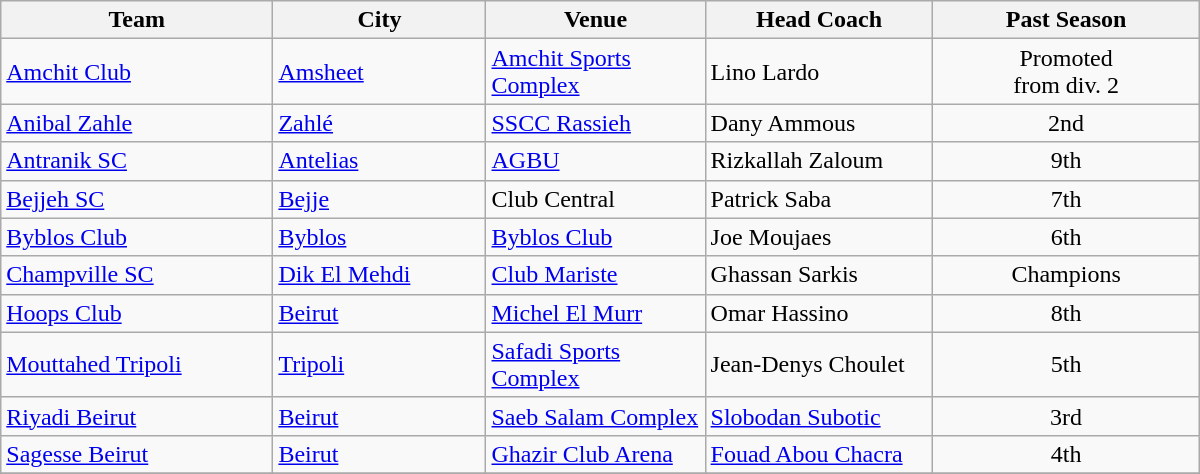<table class="wikitable" width=800 style="text-align: Left; ">
<tr>
<th width=20>Team</th>
<th width=20>City</th>
<th width=20>Venue</th>
<th width=20>Head Coach</th>
<th width=20>Past Season</th>
</tr>
<tr>
<td align="left"><a href='#'>Amchit Club</a></td>
<td><a href='#'>Amsheet</a></td>
<td><a href='#'>Amchit Sports Complex</a></td>
<td> Lino Lardo</td>
<td align="Center">Promoted <br>from div. 2</td>
</tr>
<tr>
<td align="left"><a href='#'>Anibal Zahle</a></td>
<td><a href='#'>Zahlé</a></td>
<td><a href='#'>SSCC Rassieh</a></td>
<td> Dany Ammous</td>
<td align="Center">2nd</td>
</tr>
<tr>
<td align="left"><a href='#'>Antranik SC</a></td>
<td><a href='#'>Antelias</a></td>
<td><a href='#'>AGBU</a></td>
<td> Rizkallah Zaloum</td>
<td align="Center">9th</td>
</tr>
<tr>
<td align="left"><a href='#'>Bejjeh SC</a></td>
<td><a href='#'>Bejje</a></td>
<td>Club Central</td>
<td> Patrick Saba</td>
<td align="Center">7th</td>
</tr>
<tr>
<td align="left"><a href='#'>Byblos Club</a></td>
<td><a href='#'>Byblos</a></td>
<td><a href='#'>Byblos Club</a></td>
<td> Joe Moujaes</td>
<td align="Center">6th</td>
</tr>
<tr>
<td align="left"><a href='#'>Champville SC</a></td>
<td><a href='#'>Dik El Mehdi</a></td>
<td><a href='#'>Club Mariste</a></td>
<td> Ghassan Sarkis</td>
<td align="Center">Champions</td>
</tr>
<tr>
<td align="left"><a href='#'>Hoops Club</a></td>
<td><a href='#'>Beirut</a></td>
<td><a href='#'>Michel El Murr</a></td>
<td> Omar Hassino</td>
<td align="Center">8th</td>
</tr>
<tr>
<td align="left"><a href='#'>Mouttahed Tripoli</a></td>
<td><a href='#'>Tripoli</a></td>
<td><a href='#'>Safadi Sports Complex</a></td>
<td>  Jean-Denys Choulet</td>
<td align="Center">5th</td>
</tr>
<tr>
<td align="left"><a href='#'>Riyadi Beirut</a></td>
<td><a href='#'>Beirut</a></td>
<td><a href='#'>Saeb Salam Complex</a></td>
<td> <a href='#'>Slobodan Subotic</a></td>
<td align="Center">3rd</td>
</tr>
<tr>
<td align="left"><a href='#'>Sagesse Beirut</a></td>
<td><a href='#'>Beirut</a></td>
<td><a href='#'>Ghazir Club Arena</a></td>
<td> <a href='#'>Fouad Abou Chacra</a></td>
<td align="Center">4th</td>
</tr>
<tr>
</tr>
</table>
